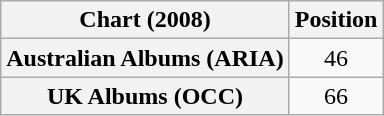<table class="wikitable sortable plainrowheaders" style="text-align:center">
<tr>
<th scope="col">Chart (2008)</th>
<th scope="col">Position</th>
</tr>
<tr>
<th scope="row">Australian Albums (ARIA)</th>
<td>46</td>
</tr>
<tr>
<th scope="row">UK Albums (OCC)</th>
<td>66</td>
</tr>
</table>
